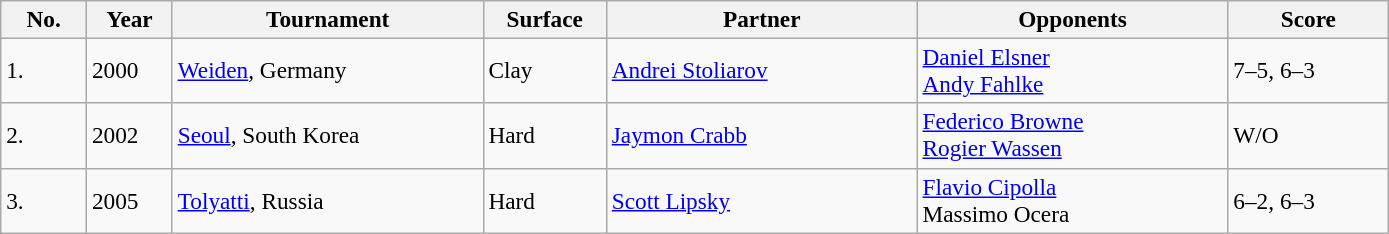<table class="sortable wikitable" style=font-size:97%>
<tr>
<th width=50>No.</th>
<th width=50>Year</th>
<th width=200>Tournament</th>
<th width=75>Surface</th>
<th width=200>Partner</th>
<th width=200>Opponents</th>
<th width=100>Score</th>
</tr>
<tr>
<td>1.</td>
<td>2000</td>
<td><a href='#'>Weiden</a>, Germany</td>
<td>Clay</td>
<td> <a href='#'>Andrei Stoliarov</a></td>
<td> <a href='#'>Daniel Elsner</a><br> <a href='#'>Andy Fahlke</a></td>
<td>7–5, 6–3</td>
</tr>
<tr>
<td>2.</td>
<td>2002</td>
<td><a href='#'>Seoul</a>, South Korea</td>
<td>Hard</td>
<td> <a href='#'>Jaymon Crabb</a></td>
<td> <a href='#'>Federico Browne</a><br> <a href='#'>Rogier Wassen</a></td>
<td>W/O</td>
</tr>
<tr>
<td>3.</td>
<td>2005</td>
<td><a href='#'>Tolyatti</a>, Russia</td>
<td>Hard</td>
<td> <a href='#'>Scott Lipsky</a></td>
<td> <a href='#'>Flavio Cipolla</a><br> Massimo Ocera</td>
<td>6–2, 6–3</td>
</tr>
</table>
